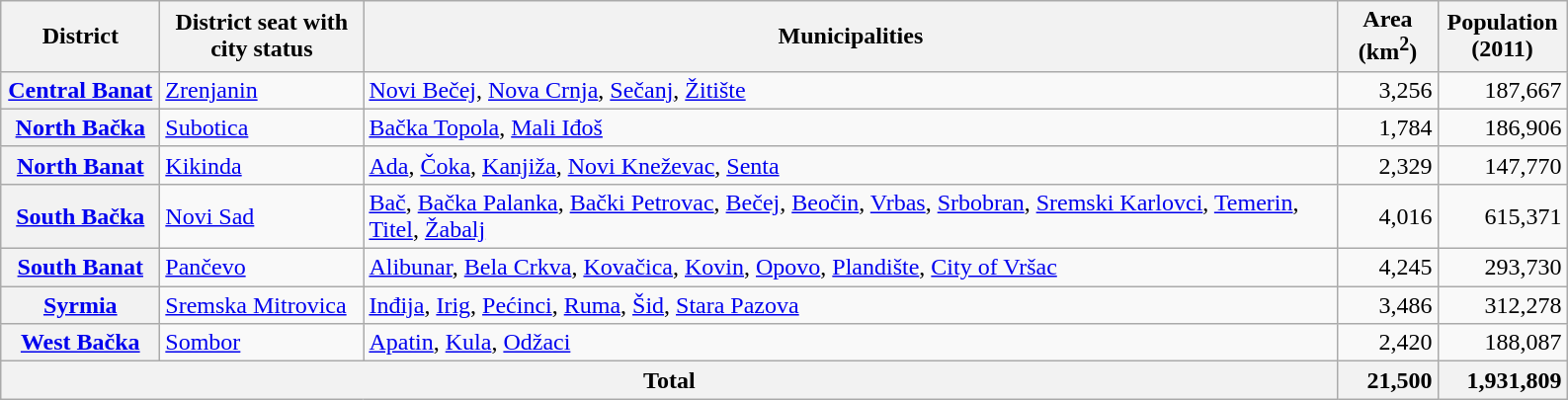<table class="wikitable sortable">
<tr>
<th scope="col" style="width:100px;">District</th>
<th scope="col" style="width:130px;">District seat with city status</th>
<th scope="col" style="width:650px;">Municipalities</th>
<th scope="col" width="60">Area (km<sup>2</sup>)</th>
<th scope="col" width="80">Population (2011)</th>
</tr>
<tr>
<th scope="row"><a href='#'>Central Banat</a></th>
<td><a href='#'>Zrenjanin</a></td>
<td><a href='#'>Novi Bečej</a>, <a href='#'>Nova Crnja</a>, <a href='#'>Sečanj</a>, <a href='#'>Žitište</a></td>
<td style="text-align:right;">3,256</td>
<td style="text-align:right;">187,667</td>
</tr>
<tr>
<th scope="row"><a href='#'>North Bačka</a></th>
<td><a href='#'>Subotica</a></td>
<td><a href='#'>Bačka Topola</a>, <a href='#'>Mali Iđoš</a></td>
<td style="text-align:right;">1,784</td>
<td style="text-align:right;">186,906</td>
</tr>
<tr>
<th scope="row"><a href='#'>North Banat</a></th>
<td><a href='#'>Kikinda</a></td>
<td><a href='#'>Ada</a>, <a href='#'>Čoka</a>, <a href='#'>Kanjiža</a>, <a href='#'>Novi Kneževac</a>, <a href='#'>Senta</a></td>
<td style="text-align:right;">2,329</td>
<td style="text-align:right;">147,770</td>
</tr>
<tr>
<th scope="row"><a href='#'>South Bačka</a></th>
<td><a href='#'>Novi Sad</a></td>
<td><a href='#'>Bač</a>, <a href='#'>Bačka Palanka</a>, <a href='#'>Bački Petrovac</a>, <a href='#'>Bečej</a>, <a href='#'>Beočin</a>, <a href='#'>Vrbas</a>, <a href='#'>Srbobran</a>, <a href='#'>Sremski Karlovci</a>, <a href='#'>Temerin</a>, <a href='#'>Titel</a>, <a href='#'>Žabalj</a></td>
<td style="text-align:right;">4,016</td>
<td style="text-align:right;">615,371</td>
</tr>
<tr>
<th scope="row"><a href='#'>South Banat</a></th>
<td><a href='#'>Pančevo</a></td>
<td><a href='#'>Alibunar</a>, <a href='#'>Bela Crkva</a>, <a href='#'>Kovačica</a>, <a href='#'>Kovin</a>, <a href='#'>Opovo</a>, <a href='#'>Plandište</a>, <a href='#'>City of Vršac</a></td>
<td style="text-align:right;">4,245</td>
<td style="text-align:right;">293,730</td>
</tr>
<tr>
<th scope="row"><a href='#'>Syrmia</a></th>
<td><a href='#'>Sremska Mitrovica</a></td>
<td><a href='#'>Inđija</a>, <a href='#'>Irig</a>, <a href='#'>Pećinci</a>, <a href='#'>Ruma</a>, <a href='#'>Šid</a>, <a href='#'>Stara Pazova</a></td>
<td style="text-align:right;">3,486</td>
<td style="text-align:right;">312,278</td>
</tr>
<tr>
<th scope="row"><a href='#'>West Bačka</a></th>
<td><a href='#'>Sombor</a></td>
<td><a href='#'>Apatin</a>, <a href='#'>Kula</a>, <a href='#'>Odžaci</a></td>
<td style="text-align:right;">2,420</td>
<td style="text-align:right;">188,087</td>
</tr>
<tr>
<th scope="row" colspan="3">Total</th>
<th style="text-align:right;">21,500</th>
<th style="text-align:right;">1,931,809</th>
</tr>
</table>
